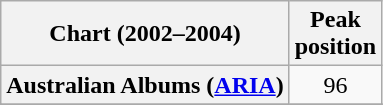<table class="wikitable sortable plainrowheaders" style="text-align:center">
<tr>
<th scope="col">Chart (2002–2004)</th>
<th scope="col">Peak<br>position</th>
</tr>
<tr>
<th scope="row">Australian Albums (<a href='#'>ARIA</a>)</th>
<td>96</td>
</tr>
<tr>
</tr>
<tr>
</tr>
<tr>
</tr>
<tr>
</tr>
<tr>
</tr>
<tr>
</tr>
</table>
